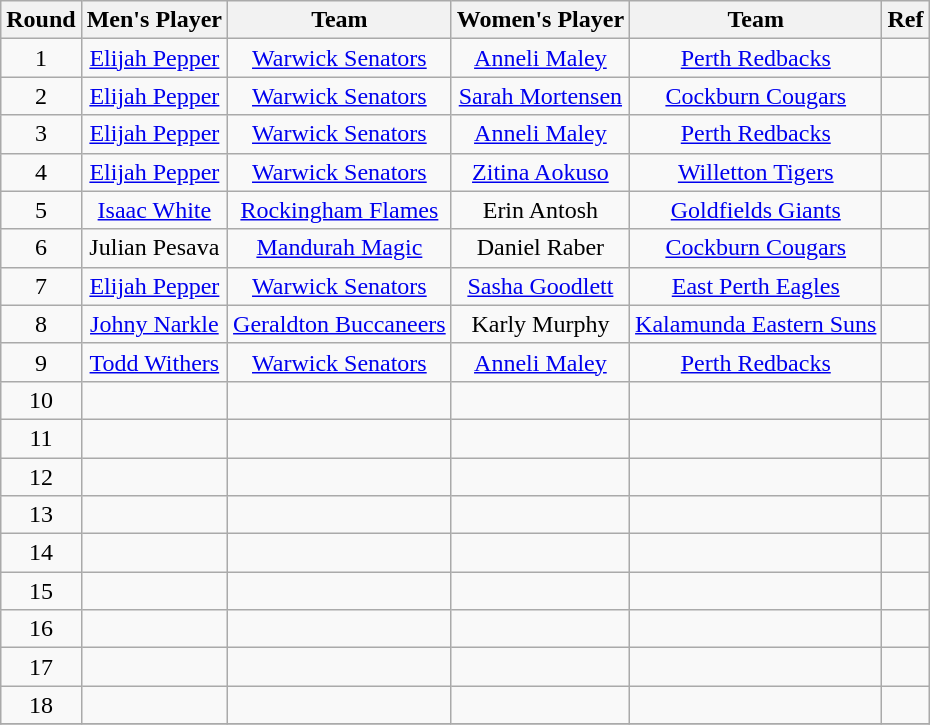<table class="wikitable" style="text-align:center">
<tr>
<th>Round</th>
<th>Men's Player</th>
<th>Team</th>
<th>Women's Player</th>
<th>Team</th>
<th>Ref</th>
</tr>
<tr>
<td>1</td>
<td><a href='#'>Elijah Pepper</a></td>
<td><a href='#'>Warwick Senators</a></td>
<td><a href='#'>Anneli Maley</a></td>
<td><a href='#'>Perth Redbacks</a></td>
<td></td>
</tr>
<tr>
<td>2</td>
<td><a href='#'>Elijah Pepper</a></td>
<td><a href='#'>Warwick Senators</a></td>
<td><a href='#'>Sarah Mortensen</a></td>
<td><a href='#'>Cockburn Cougars</a></td>
<td></td>
</tr>
<tr>
<td>3</td>
<td><a href='#'>Elijah Pepper</a></td>
<td><a href='#'>Warwick Senators</a></td>
<td><a href='#'>Anneli Maley</a></td>
<td><a href='#'>Perth Redbacks</a></td>
<td></td>
</tr>
<tr>
<td>4</td>
<td><a href='#'>Elijah Pepper</a></td>
<td><a href='#'>Warwick Senators</a></td>
<td><a href='#'>Zitina Aokuso</a></td>
<td><a href='#'>Willetton Tigers</a></td>
<td></td>
</tr>
<tr>
<td>5</td>
<td><a href='#'>Isaac White</a></td>
<td><a href='#'>Rockingham Flames</a></td>
<td>Erin Antosh</td>
<td><a href='#'>Goldfields Giants</a></td>
<td></td>
</tr>
<tr>
<td>6</td>
<td>Julian Pesava</td>
<td><a href='#'>Mandurah Magic</a></td>
<td>Daniel Raber</td>
<td><a href='#'>Cockburn Cougars</a></td>
<td></td>
</tr>
<tr>
<td>7</td>
<td><a href='#'>Elijah Pepper</a></td>
<td><a href='#'>Warwick Senators</a></td>
<td><a href='#'>Sasha Goodlett</a></td>
<td><a href='#'>East Perth Eagles</a></td>
<td></td>
</tr>
<tr>
<td>8</td>
<td><a href='#'>Johny Narkle</a></td>
<td><a href='#'>Geraldton Buccaneers</a></td>
<td>Karly Murphy</td>
<td><a href='#'>Kalamunda Eastern Suns</a></td>
<td></td>
</tr>
<tr>
<td>9</td>
<td><a href='#'>Todd Withers</a></td>
<td><a href='#'>Warwick Senators</a></td>
<td><a href='#'>Anneli Maley</a></td>
<td><a href='#'>Perth Redbacks</a></td>
<td></td>
</tr>
<tr>
<td>10</td>
<td></td>
<td></td>
<td></td>
<td></td>
<td></td>
</tr>
<tr>
<td>11</td>
<td></td>
<td></td>
<td></td>
<td></td>
<td></td>
</tr>
<tr>
<td>12</td>
<td></td>
<td></td>
<td></td>
<td></td>
<td></td>
</tr>
<tr>
<td>13</td>
<td></td>
<td></td>
<td></td>
<td></td>
<td></td>
</tr>
<tr>
<td>14</td>
<td></td>
<td></td>
<td></td>
<td></td>
<td></td>
</tr>
<tr>
<td>15</td>
<td></td>
<td></td>
<td></td>
<td></td>
<td></td>
</tr>
<tr>
<td>16</td>
<td></td>
<td></td>
<td></td>
<td></td>
<td></td>
</tr>
<tr>
<td>17</td>
<td></td>
<td></td>
<td></td>
<td></td>
<td></td>
</tr>
<tr>
<td>18</td>
<td></td>
<td></td>
<td></td>
<td></td>
<td></td>
</tr>
<tr>
</tr>
</table>
